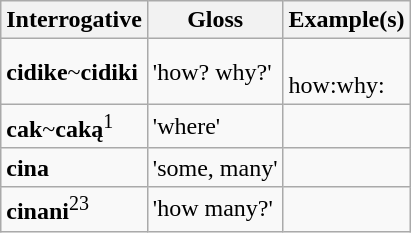<table class="wikitable">
<tr>
<th>Interrogative</th>
<th>Gloss</th>
<th>Example(s)</th>
</tr>
<tr>
<td><strong>cidike</strong>~<strong>cidiki</strong></td>
<td>'how? why?'</td>
<td><br>how:why:</td>
</tr>
<tr>
<td><strong>cak</strong>~<strong>caką</strong><sup>1</sup></td>
<td>'where'</td>
<td><br></td>
</tr>
<tr>
<td><strong>cina</strong></td>
<td>'some, many'</td>
<td><br></td>
</tr>
<tr>
<td><strong>cinani</strong><sup>23</sup></td>
<td>'how many?'</td>
<td><br></td>
</tr>
</table>
